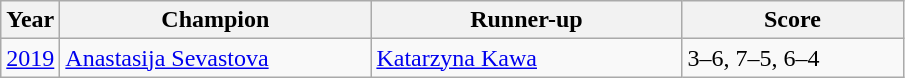<table class="wikitable">
<tr>
<th>Year</th>
<th width="200">Champion</th>
<th width="200">Runner-up</th>
<th width="140">Score</th>
</tr>
<tr>
<td><a href='#'>2019</a></td>
<td> <a href='#'>Anastasija Sevastova</a></td>
<td> <a href='#'>Katarzyna Kawa</a></td>
<td>3–6, 7–5, 6–4</td>
</tr>
</table>
